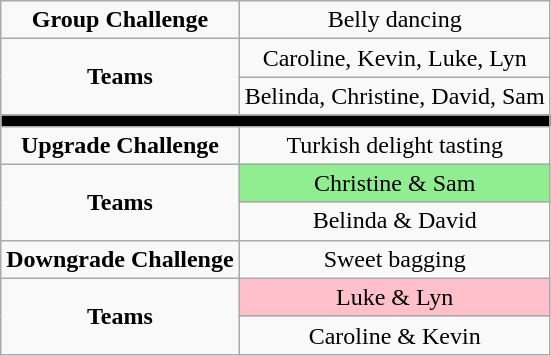<table class="wikitable" style="text-align:center;">
<tr>
<td><strong>Group Challenge</strong></td>
<td>Belly dancing</td>
</tr>
<tr>
<td rowspan="2"><strong>Teams</strong></td>
<td>Caroline, Kevin, Luke, Lyn</td>
</tr>
<tr>
<td>Belinda, Christine, David, Sam</td>
</tr>
<tr>
<td colspan="2" style="background:black;"></td>
</tr>
<tr>
<td><strong>Upgrade Challenge</strong></td>
<td>Turkish delight tasting</td>
</tr>
<tr>
<td rowspan="2"><strong>Teams</strong></td>
<td style="background:lightgreen;">Christine & Sam</td>
</tr>
<tr>
<td>Belinda & David</td>
</tr>
<tr>
<td><strong>Downgrade Challenge</strong></td>
<td>Sweet bagging</td>
</tr>
<tr>
<td rowspan="2"><strong>Teams</strong></td>
<td style="background:pink;">Luke & Lyn</td>
</tr>
<tr>
<td>Caroline & Kevin</td>
</tr>
</table>
